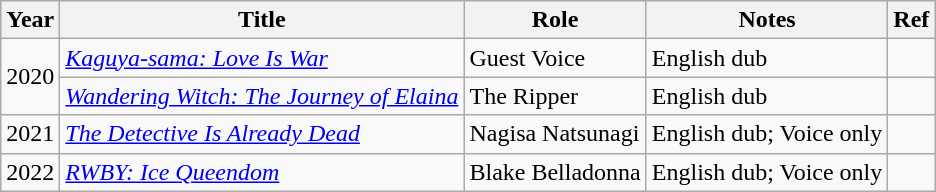<table class="wikitable sortable plainrowheaders">
<tr>
<th>Year</th>
<th>Title</th>
<th>Role</th>
<th class="unsortable">Notes</th>
<th>Ref</th>
</tr>
<tr>
<td Rowspan="2">2020</td>
<td><em><a href='#'>Kaguya-sama: Love Is War</a></em></td>
<td>Guest Voice</td>
<td>English dub </td>
<td></td>
</tr>
<tr>
<td><em><a href='#'>Wandering Witch: The Journey of Elaina</a></em></td>
<td>The Ripper</td>
<td>English dub</td>
<td></td>
</tr>
<tr>
<td>2021</td>
<td><em><a href='#'>The Detective Is Already Dead</a></em></td>
<td>Nagisa Natsunagi</td>
<td>English dub; Voice only</td>
<td></td>
</tr>
<tr>
<td>2022</td>
<td><em><a href='#'>RWBY: Ice Queendom</a></em></td>
<td>Blake Belladonna</td>
<td>English dub; Voice only</td>
<td></td>
</tr>
</table>
